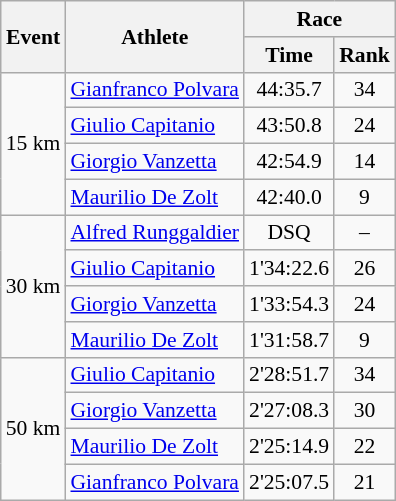<table class="wikitable" border="1" style="font-size:90%">
<tr>
<th rowspan=2>Event</th>
<th rowspan=2>Athlete</th>
<th colspan=2>Race</th>
</tr>
<tr>
<th>Time</th>
<th>Rank</th>
</tr>
<tr>
<td rowspan=4>15 km</td>
<td><a href='#'>Gianfranco Polvara</a></td>
<td align=center>44:35.7</td>
<td align=center>34</td>
</tr>
<tr>
<td><a href='#'>Giulio Capitanio</a></td>
<td align=center>43:50.8</td>
<td align=center>24</td>
</tr>
<tr>
<td><a href='#'>Giorgio Vanzetta</a></td>
<td align=center>42:54.9</td>
<td align=center>14</td>
</tr>
<tr>
<td><a href='#'>Maurilio De Zolt</a></td>
<td align=center>42:40.0</td>
<td align=center>9</td>
</tr>
<tr>
<td rowspan=4>30 km</td>
<td><a href='#'>Alfred Runggaldier</a></td>
<td align=center>DSQ</td>
<td align=center>–</td>
</tr>
<tr>
<td><a href='#'>Giulio Capitanio</a></td>
<td align=center>1'34:22.6</td>
<td align=center>26</td>
</tr>
<tr>
<td><a href='#'>Giorgio Vanzetta</a></td>
<td align=center>1'33:54.3</td>
<td align=center>24</td>
</tr>
<tr>
<td><a href='#'>Maurilio De Zolt</a></td>
<td align=center>1'31:58.7</td>
<td align=center>9</td>
</tr>
<tr>
<td rowspan=4>50 km</td>
<td><a href='#'>Giulio Capitanio</a></td>
<td align=center>2'28:51.7</td>
<td align=center>34</td>
</tr>
<tr>
<td><a href='#'>Giorgio Vanzetta</a></td>
<td align=center>2'27:08.3</td>
<td align=center>30</td>
</tr>
<tr>
<td><a href='#'>Maurilio De Zolt</a></td>
<td align=center>2'25:14.9</td>
<td align=center>22</td>
</tr>
<tr>
<td><a href='#'>Gianfranco Polvara</a></td>
<td align=center>2'25:07.5</td>
<td align=center>21</td>
</tr>
</table>
